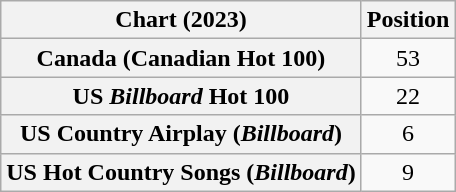<table class="wikitable sortable plainrowheaders" style="text-align:center">
<tr>
<th scope="col">Chart (2023)</th>
<th scope="col">Position</th>
</tr>
<tr>
<th scope="row">Canada (Canadian Hot 100)</th>
<td>53</td>
</tr>
<tr>
<th scope="row">US <em>Billboard</em> Hot 100</th>
<td>22</td>
</tr>
<tr>
<th scope="row">US Country Airplay (<em>Billboard</em>)</th>
<td>6</td>
</tr>
<tr>
<th scope="row">US Hot Country Songs (<em>Billboard</em>)</th>
<td>9</td>
</tr>
</table>
